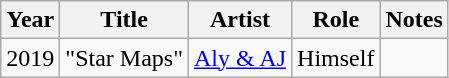<table class="wikitable sortable">
<tr>
<th>Year</th>
<th>Title</th>
<th>Artist</th>
<th>Role</th>
<th>Notes</th>
</tr>
<tr>
<td>2019</td>
<td>"Star Maps"</td>
<td><a href='#'>Aly & AJ</a></td>
<td>Himself</td>
<td></td>
</tr>
</table>
